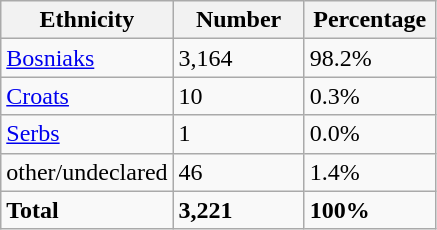<table class="wikitable">
<tr>
<th width="100px">Ethnicity</th>
<th width="80px">Number</th>
<th width="80px">Percentage</th>
</tr>
<tr>
<td><a href='#'>Bosniaks</a></td>
<td>3,164</td>
<td>98.2%</td>
</tr>
<tr>
<td><a href='#'>Croats</a></td>
<td>10</td>
<td>0.3%</td>
</tr>
<tr>
<td><a href='#'>Serbs</a></td>
<td>1</td>
<td>0.0%</td>
</tr>
<tr>
<td>other/undeclared</td>
<td>46</td>
<td>1.4%</td>
</tr>
<tr>
<td><strong>Total</strong></td>
<td><strong>3,221</strong></td>
<td><strong>100%</strong></td>
</tr>
</table>
